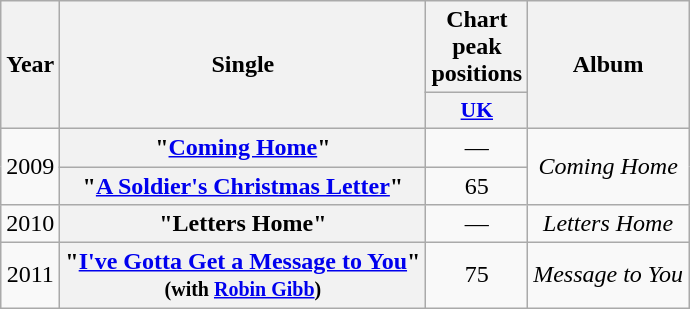<table class="wikitable plainrowheaders" style="text-align:center;">
<tr>
<th scope="col" rowspan="2">Year</th>
<th scope="col" rowspan="2">Single</th>
<th scope="col">Chart peak positions</th>
<th scope="col" rowspan="2">Album</th>
</tr>
<tr>
<th scope="col" style="width:3em;font-size:90%"><a href='#'>UK</a></th>
</tr>
<tr>
<td rowspan="2">2009</td>
<th scope="row">"<a href='#'>Coming Home</a>"</th>
<td>—</td>
<td rowspan="2"><em>Coming Home</em></td>
</tr>
<tr>
<th scope="row">"<a href='#'>A Soldier's Christmas Letter</a>"</th>
<td>65</td>
</tr>
<tr>
<td>2010</td>
<th scope="row">"Letters Home"</th>
<td>—</td>
<td><em>Letters Home</em></td>
</tr>
<tr>
<td>2011</td>
<th scope="row">"<a href='#'>I've Gotta Get a Message to You</a>"<br><small>(with <a href='#'>Robin Gibb</a>)</small></th>
<td>75</td>
<td><em>Message to You</em></td>
</tr>
</table>
